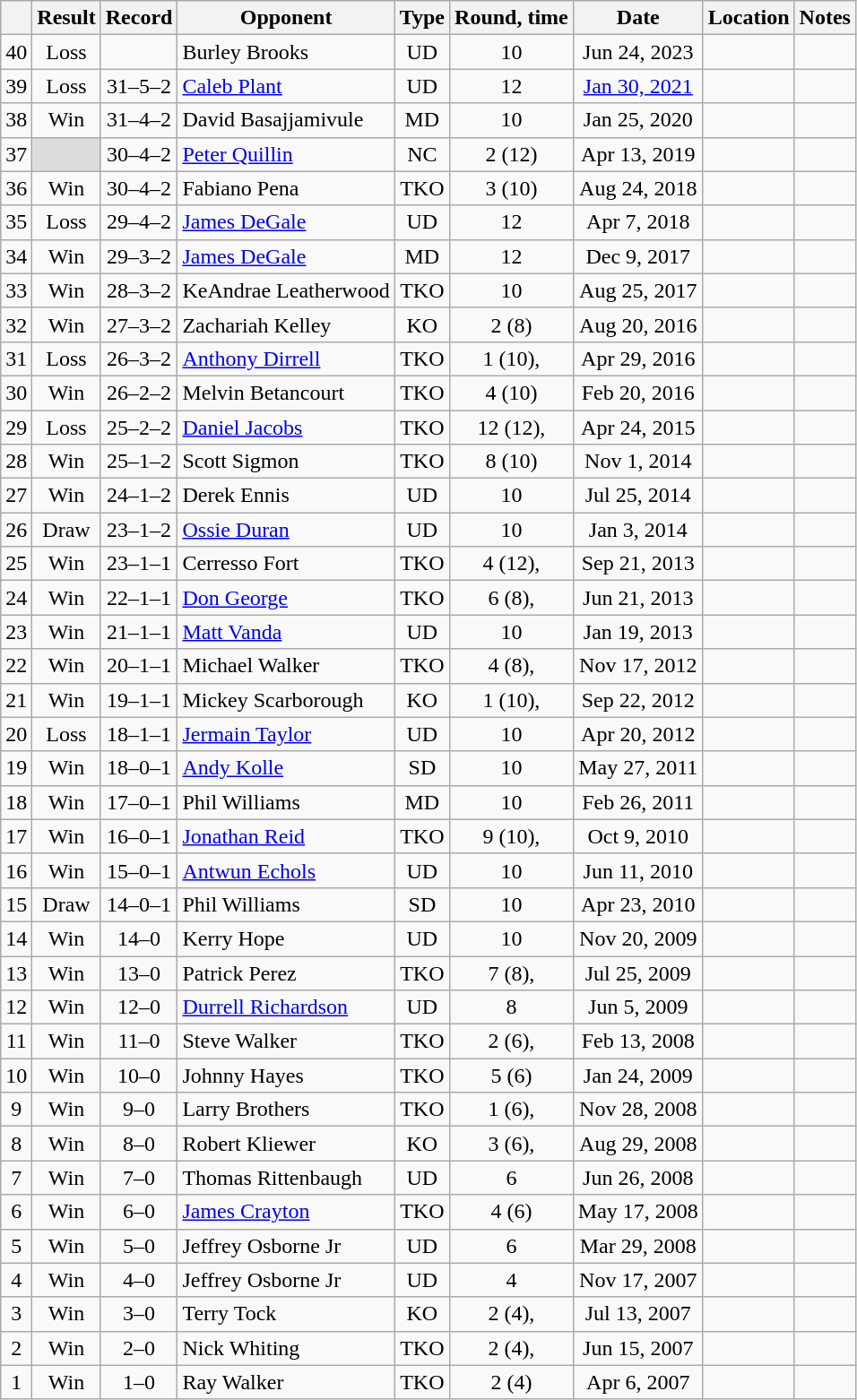<table class="wikitable" style="text-align:center">
<tr>
<th></th>
<th>Result</th>
<th>Record</th>
<th>Opponent</th>
<th>Type</th>
<th>Round, time</th>
<th>Date</th>
<th>Location</th>
<th>Notes</th>
</tr>
<tr>
<td>40</td>
<td>Loss</td>
<td></td>
<td align=left>Burley Brooks</td>
<td>UD</td>
<td>10</td>
<td>Jun 24, 2023</td>
<td align=left></td>
<td align=left></td>
</tr>
<tr>
<td>39</td>
<td>Loss</td>
<td>31–5–2 </td>
<td style="text-align:left;"><a href='#'>Caleb Plant</a></td>
<td>UD</td>
<td>12</td>
<td><a href='#'>Jan 30, 2021</a></td>
<td align=left></td>
<td style="text-align:left;"></td>
</tr>
<tr>
<td>38</td>
<td>Win</td>
<td>31–4–2 </td>
<td align=left>David Basajjamivule</td>
<td>MD</td>
<td>10</td>
<td>Jan 25, 2020</td>
<td align=left></td>
<td></td>
</tr>
<tr>
<td>37</td>
<td style="background:#DDD"></td>
<td>30–4–2 </td>
<td align=left><a href='#'>Peter Quillin</a></td>
<td>NC</td>
<td>2 (12)</td>
<td>Apr 13, 2019</td>
<td align=left></td>
<td align=left></td>
</tr>
<tr>
<td>36</td>
<td> Win</td>
<td>30–4–2</td>
<td align=left>Fabiano Pena</td>
<td>TKO</td>
<td>3 (10)</td>
<td>Aug 24, 2018</td>
<td align=left></td>
<td></td>
</tr>
<tr>
<td>35</td>
<td> Loss</td>
<td>29–4–2</td>
<td align=left><a href='#'>James DeGale</a></td>
<td>UD</td>
<td>12</td>
<td>Apr 7, 2018</td>
<td align=left></td>
<td align=left></td>
</tr>
<tr>
<td>34</td>
<td> Win</td>
<td>29–3–2</td>
<td align=left><a href='#'>James DeGale</a></td>
<td>MD</td>
<td>12</td>
<td>Dec 9, 2017</td>
<td align=left></td>
<td align=left></td>
</tr>
<tr>
<td>33</td>
<td> Win</td>
<td>28–3–2</td>
<td align=left>KeAndrae Leatherwood</td>
<td>TKO</td>
<td>10</td>
<td>Aug 25, 2017</td>
<td align=left></td>
<td></td>
</tr>
<tr>
<td>32</td>
<td> Win</td>
<td>27–3–2</td>
<td align=left>Zachariah Kelley</td>
<td>KO</td>
<td>2 (8)</td>
<td>Aug 20, 2016</td>
<td align=left></td>
<td></td>
</tr>
<tr>
<td>31</td>
<td> Loss</td>
<td>26–3–2</td>
<td align=left><a href='#'>Anthony Dirrell</a></td>
<td>TKO</td>
<td>1 (10), </td>
<td>Apr 29, 2016</td>
<td align=left></td>
<td></td>
</tr>
<tr>
<td>30</td>
<td> Win</td>
<td>26–2–2</td>
<td align=left>Melvin Betancourt</td>
<td>TKO</td>
<td>4 (10)</td>
<td>Feb 20, 2016</td>
<td align=left></td>
<td></td>
</tr>
<tr>
<td>29</td>
<td>Loss</td>
<td>25–2–2</td>
<td align=left><a href='#'>Daniel Jacobs</a></td>
<td>TKO</td>
<td>12 (12), </td>
<td>Apr 24, 2015</td>
<td align=left></td>
<td align=left></td>
</tr>
<tr>
<td>28</td>
<td> Win</td>
<td>25–1–2</td>
<td align=left>Scott Sigmon</td>
<td>TKO</td>
<td>8 (10)</td>
<td>Nov 1, 2014</td>
<td align=left></td>
<td></td>
</tr>
<tr>
<td>27</td>
<td> Win</td>
<td>24–1–2</td>
<td align=left>Derek Ennis</td>
<td>UD</td>
<td>10</td>
<td>Jul 25, 2014</td>
<td align=left></td>
<td></td>
</tr>
<tr>
<td>26</td>
<td>Draw</td>
<td>23–1–2</td>
<td align=left><a href='#'>Ossie Duran</a></td>
<td>UD</td>
<td>10</td>
<td>Jan 3, 2014</td>
<td align=left></td>
<td></td>
</tr>
<tr>
<td>25</td>
<td> Win</td>
<td>23–1–1</td>
<td align=left>Cerresso Fort</td>
<td>TKO</td>
<td>4 (12), </td>
<td>Sep 21, 2013</td>
<td align=left></td>
<td align=left></td>
</tr>
<tr>
<td>24</td>
<td> Win</td>
<td>22–1–1</td>
<td align=left><a href='#'>Don George</a></td>
<td>TKO</td>
<td>6 (8), </td>
<td>Jun 21, 2013</td>
<td align=left></td>
<td></td>
</tr>
<tr>
<td>23</td>
<td> Win</td>
<td>21–1–1</td>
<td align=left><a href='#'>Matt Vanda</a></td>
<td>UD</td>
<td>10</td>
<td>Jan 19, 2013</td>
<td align=left></td>
<td></td>
</tr>
<tr>
<td>22</td>
<td> Win</td>
<td>20–1–1</td>
<td align=left>Michael Walker</td>
<td>TKO</td>
<td>4 (8), </td>
<td>Nov 17, 2012</td>
<td align=left></td>
<td></td>
</tr>
<tr>
<td>21</td>
<td>Win</td>
<td>19–1–1</td>
<td align=left>Mickey Scarborough</td>
<td>KO</td>
<td>1 (10), </td>
<td>Sep 22, 2012</td>
<td align=left></td>
<td></td>
</tr>
<tr>
<td>20</td>
<td> Loss</td>
<td>18–1–1</td>
<td align=left><a href='#'>Jermain Taylor</a></td>
<td>UD</td>
<td>10</td>
<td>Apr 20, 2012</td>
<td align=left></td>
<td></td>
</tr>
<tr>
<td>19</td>
<td> Win</td>
<td>18–0–1</td>
<td align=left><a href='#'>Andy Kolle</a></td>
<td>SD</td>
<td>10</td>
<td>May 27, 2011</td>
<td align=left></td>
<td align=left></td>
</tr>
<tr>
<td>18</td>
<td> Win</td>
<td>17–0–1</td>
<td align=left>Phil Williams</td>
<td>MD</td>
<td>10</td>
<td>Feb 26, 2011</td>
<td align=left></td>
<td></td>
</tr>
<tr>
<td>17</td>
<td>Win</td>
<td>16–0–1</td>
<td align=left><a href='#'>Jonathan Reid</a></td>
<td>TKO</td>
<td>9 (10), </td>
<td>Oct 9, 2010</td>
<td align=left></td>
<td></td>
</tr>
<tr>
<td>16</td>
<td>Win</td>
<td>15–0–1</td>
<td align=left><a href='#'>Antwun Echols</a></td>
<td>UD</td>
<td>10</td>
<td>Jun 11, 2010</td>
<td align=left></td>
<td></td>
</tr>
<tr>
<td>15</td>
<td>Draw</td>
<td>14–0–1</td>
<td align=left>Phil Williams</td>
<td>SD</td>
<td>10</td>
<td>Apr 23, 2010</td>
<td align=left></td>
<td align=left></td>
</tr>
<tr>
<td>14</td>
<td>Win</td>
<td>14–0</td>
<td align=left>Kerry Hope</td>
<td>UD</td>
<td>10</td>
<td>Nov 20, 2009</td>
<td align=left></td>
<td align=left></td>
</tr>
<tr>
<td>13</td>
<td>Win</td>
<td>13–0</td>
<td align=left>Patrick Perez</td>
<td>TKO</td>
<td>7 (8), </td>
<td>Jul 25, 2009</td>
<td align=left></td>
<td></td>
</tr>
<tr>
<td>12</td>
<td>Win</td>
<td>12–0</td>
<td align=left><a href='#'>Durrell Richardson</a></td>
<td>UD</td>
<td>8</td>
<td>Jun 5, 2009</td>
<td align=left></td>
<td></td>
</tr>
<tr>
<td>11</td>
<td>Win</td>
<td>11–0</td>
<td align=left>Steve Walker</td>
<td>TKO</td>
<td>2 (6), </td>
<td>Feb 13, 2008</td>
<td align=left></td>
<td></td>
</tr>
<tr>
<td>10</td>
<td>Win</td>
<td>10–0</td>
<td align=left>Johnny Hayes</td>
<td>TKO</td>
<td>5 (6)</td>
<td>Jan 24, 2009</td>
<td align=left></td>
<td></td>
</tr>
<tr>
<td>9</td>
<td>Win</td>
<td>9–0</td>
<td align=left>Larry Brothers</td>
<td>TKO</td>
<td>1 (6), </td>
<td>Nov 28, 2008</td>
<td align=left></td>
<td></td>
</tr>
<tr>
<td>8</td>
<td>Win</td>
<td>8–0</td>
<td align=left>Robert Kliewer</td>
<td>KO</td>
<td>3 (6), </td>
<td>Aug 29, 2008</td>
<td align=left></td>
<td></td>
</tr>
<tr>
<td>7</td>
<td>Win</td>
<td>7–0</td>
<td align=left>Thomas Rittenbaugh</td>
<td>UD</td>
<td>6</td>
<td>Jun 26, 2008</td>
<td align=left></td>
<td></td>
</tr>
<tr>
<td>6</td>
<td>Win</td>
<td>6–0</td>
<td align=left><a href='#'>James Crayton</a></td>
<td>TKO</td>
<td>4 (6)</td>
<td>May 17, 2008</td>
<td align=left></td>
<td></td>
</tr>
<tr>
<td>5</td>
<td>Win</td>
<td>5–0</td>
<td align=left>Jeffrey Osborne Jr</td>
<td>UD</td>
<td>6</td>
<td>Mar 29, 2008</td>
<td align=left></td>
<td></td>
</tr>
<tr>
<td>4</td>
<td>Win</td>
<td>4–0</td>
<td align=left>Jeffrey Osborne Jr</td>
<td>UD</td>
<td>4</td>
<td>Nov 17, 2007</td>
<td align=left></td>
<td></td>
</tr>
<tr>
<td>3</td>
<td>Win</td>
<td>3–0</td>
<td align=left>Terry Tock</td>
<td>KO</td>
<td>2 (4), </td>
<td>Jul 13, 2007</td>
<td align=left></td>
<td></td>
</tr>
<tr>
<td>2</td>
<td>Win</td>
<td>2–0</td>
<td align=left>Nick Whiting</td>
<td>TKO</td>
<td>2 (4), </td>
<td>Jun 15, 2007</td>
<td align=left></td>
<td></td>
</tr>
<tr>
<td>1</td>
<td>Win</td>
<td>1–0</td>
<td align=left>Ray Walker</td>
<td>TKO</td>
<td>2 (4)</td>
<td>Apr 6, 2007</td>
<td align=left></td>
<td></td>
</tr>
</table>
